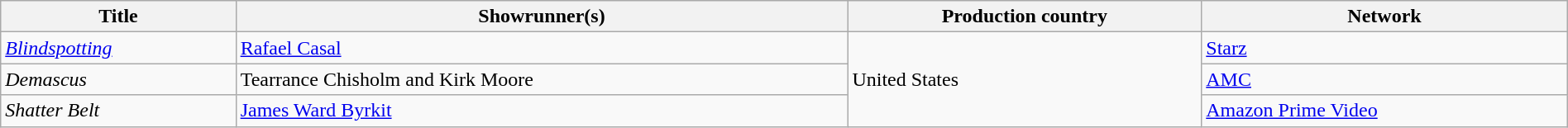<table class="wikitable plainrowheaders" style="width:100%; margin-bottom:4px">
<tr>
<th scope="col">Title</th>
<th scope="col">Showrunner(s)</th>
<th scope="col">Production country</th>
<th scope="col">Network</th>
</tr>
<tr>
<td><em><a href='#'>Blindspotting</a></em> </td>
<td><a href='#'>Rafael Casal</a></td>
<td rowspan="3">United States</td>
<td><a href='#'>Starz</a></td>
</tr>
<tr>
<td><em>Demascus</em></td>
<td>Tearrance Chisholm and Kirk Moore</td>
<td><a href='#'>AMC</a></td>
</tr>
<tr>
<td><em>Shatter Belt</em></td>
<td><a href='#'>James Ward Byrkit</a></td>
<td><a href='#'>Amazon Prime Video</a></td>
</tr>
</table>
